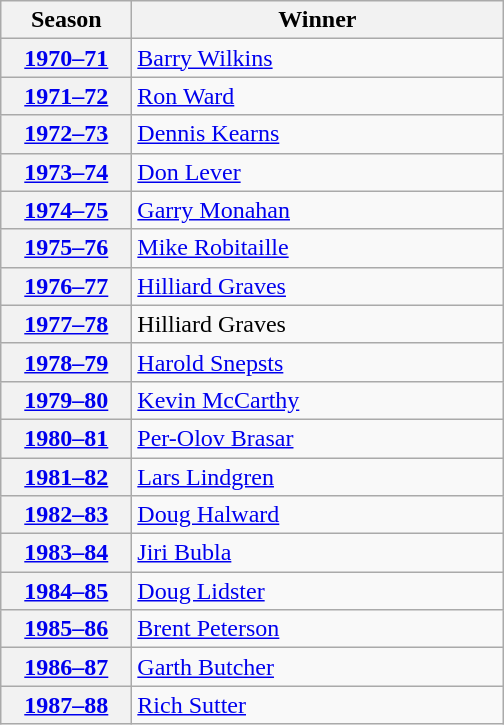<table class="wikitable">
<tr>
<th scope="col" style="width:5em">Season</th>
<th scope="col" style="width:15em">Winner</th>
</tr>
<tr>
<th scope="row"><a href='#'>1970–71</a></th>
<td><a href='#'>Barry Wilkins</a></td>
</tr>
<tr>
<th scope="row"><a href='#'>1971–72</a></th>
<td><a href='#'>Ron Ward</a></td>
</tr>
<tr>
<th scope="row"><a href='#'>1972–73</a></th>
<td><a href='#'>Dennis Kearns</a></td>
</tr>
<tr>
<th scope="row"><a href='#'>1973–74</a></th>
<td><a href='#'>Don Lever</a></td>
</tr>
<tr>
<th scope="row"><a href='#'>1974–75</a></th>
<td><a href='#'>Garry Monahan</a></td>
</tr>
<tr>
<th scope="row"><a href='#'>1975–76</a></th>
<td><a href='#'>Mike Robitaille</a></td>
</tr>
<tr>
<th scope="row"><a href='#'>1976–77</a></th>
<td><a href='#'>Hilliard Graves</a></td>
</tr>
<tr>
<th scope="row"><a href='#'>1977–78</a></th>
<td>Hilliard Graves</td>
</tr>
<tr>
<th scope="row"><a href='#'>1978–79</a></th>
<td><a href='#'>Harold Snepsts</a></td>
</tr>
<tr>
<th scope="row"><a href='#'>1979–80</a></th>
<td><a href='#'>Kevin McCarthy</a></td>
</tr>
<tr>
<th scope="row"><a href='#'>1980–81</a></th>
<td><a href='#'>Per-Olov Brasar</a></td>
</tr>
<tr>
<th scope="row"><a href='#'>1981–82</a></th>
<td><a href='#'>Lars Lindgren</a></td>
</tr>
<tr>
<th scope="row"><a href='#'>1982–83</a></th>
<td><a href='#'>Doug Halward</a></td>
</tr>
<tr>
<th scope="row"><a href='#'>1983–84</a></th>
<td><a href='#'>Jiri Bubla</a></td>
</tr>
<tr>
<th scope="row"><a href='#'>1984–85</a></th>
<td><a href='#'>Doug Lidster</a></td>
</tr>
<tr>
<th scope="row"><a href='#'>1985–86</a></th>
<td><a href='#'>Brent Peterson</a></td>
</tr>
<tr>
<th scope="row"><a href='#'>1986–87</a></th>
<td><a href='#'>Garth Butcher</a></td>
</tr>
<tr>
<th scope="row"><a href='#'>1987–88</a></th>
<td><a href='#'>Rich Sutter</a></td>
</tr>
</table>
